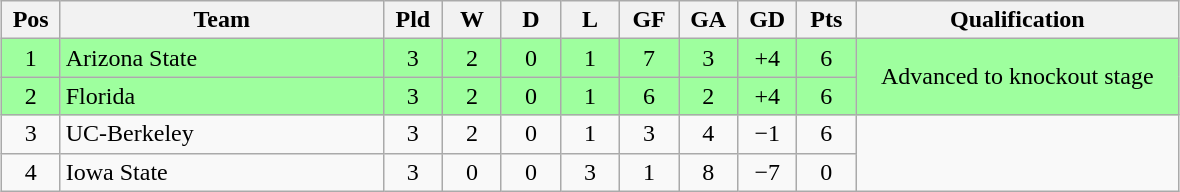<table class="wikitable" style="text-align:center; margin: 1em auto">
<tr>
<th style="width:2em">Pos</th>
<th style="width:13em">Team</th>
<th style="width:2em">Pld</th>
<th style="width:2em">W</th>
<th style="width:2em">D</th>
<th style="width:2em">L</th>
<th style="width:2em">GF</th>
<th style="width:2em">GA</th>
<th style="width:2em">GD</th>
<th style="width:2em">Pts</th>
<th style="width:13em">Qualification</th>
</tr>
<tr bgcolor="#9eff9e">
<td>1</td>
<td style="text-align:left">Arizona State</td>
<td>3</td>
<td>2</td>
<td>0</td>
<td>1</td>
<td>7</td>
<td>3</td>
<td>+4</td>
<td>6</td>
<td rowspan="2">Advanced to knockout stage</td>
</tr>
<tr bgcolor="#9eff9e">
<td>2</td>
<td style="text-align:left">Florida</td>
<td>3</td>
<td>2</td>
<td>0</td>
<td>1</td>
<td>6</td>
<td>2</td>
<td>+4</td>
<td>6</td>
</tr>
<tr>
<td>3</td>
<td style="text-align:left">UC-Berkeley</td>
<td>3</td>
<td>2</td>
<td>0</td>
<td>1</td>
<td>3</td>
<td>4</td>
<td>−1</td>
<td>6</td>
</tr>
<tr>
<td>4</td>
<td style="text-align:left">Iowa State</td>
<td>3</td>
<td>0</td>
<td>0</td>
<td>3</td>
<td>1</td>
<td>8</td>
<td>−7</td>
<td>0</td>
</tr>
</table>
